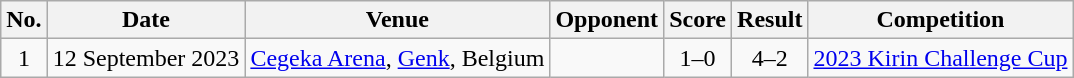<table class="wikitable sortable">
<tr>
<th scope="col">No.</th>
<th scope="col">Date</th>
<th scope="col">Venue</th>
<th scope="col">Opponent</th>
<th scope="col">Score</th>
<th scope="col">Result</th>
<th scope="col">Competition</th>
</tr>
<tr>
<td style="text-align:center">1</td>
<td>12 September 2023</td>
<td><a href='#'>Cegeka Arena</a>, <a href='#'>Genk</a>, Belgium</td>
<td></td>
<td style="text-align:center">1–0</td>
<td style="text-align:center">4–2</td>
<td><a href='#'>2023 Kirin Challenge Cup</a></td>
</tr>
</table>
